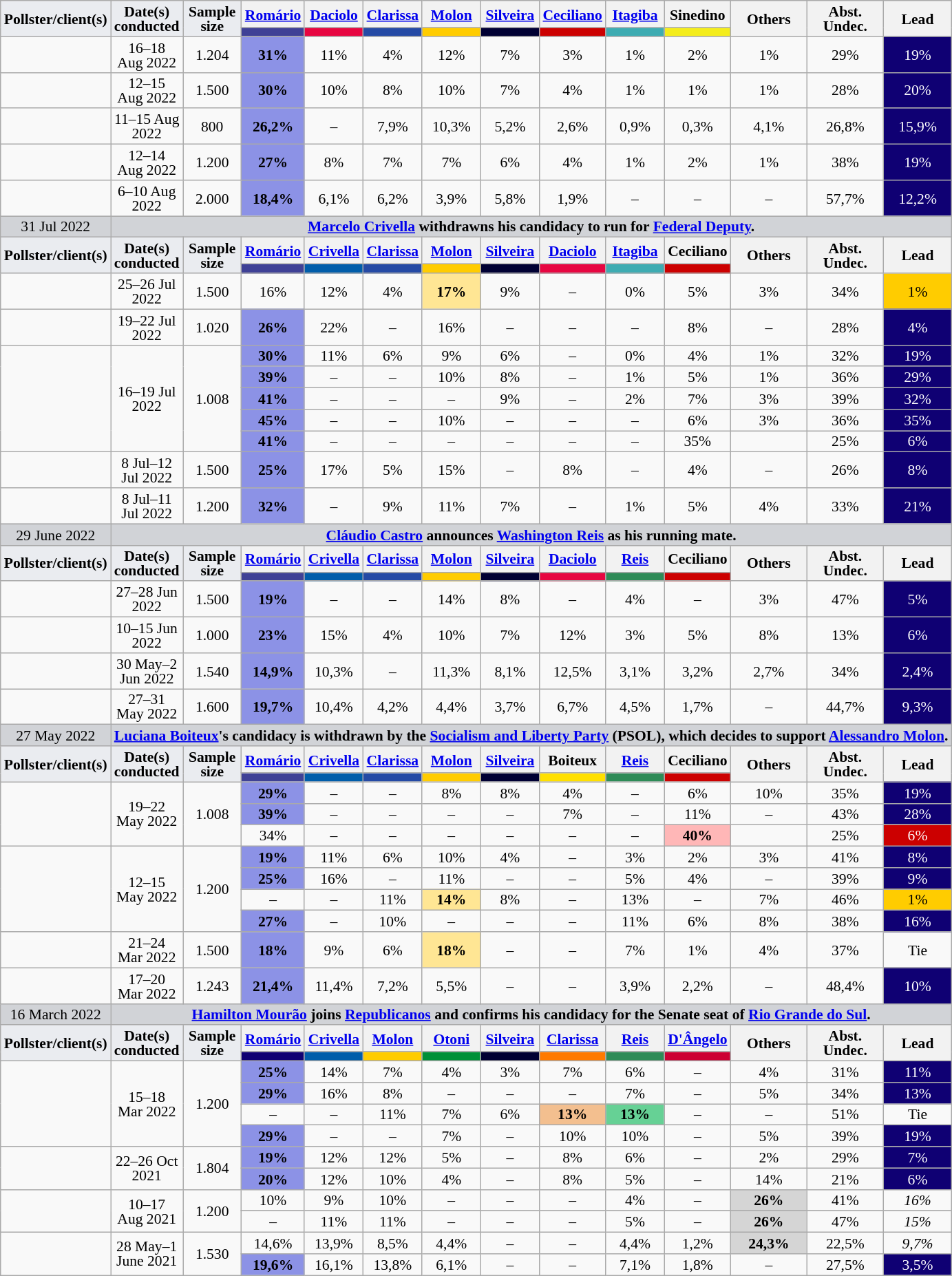<table class="wikitable sortable" style="text-align:center;font-size:90%;line-height:14px;">
<tr>
<td rowspan="2" class="unsortable" style="width:50px;background:#eaecf0;"><strong>Pollster/client(s)</strong></td>
<td rowspan="2" class="unsortable" style="width:50px;background:#eaecf0;"><strong>Date(s)<br>conducted</strong></td>
<td rowspan="2" class="unsortable" style="width:50px;background:#eaecf0;"><strong>Sample<br>size</strong></td>
<th class="unsortable" style="width:50px;"><a href='#'>Romário</a><br></th>
<th class="unsortable" style="width:50px;"><a href='#'>Daciolo</a><br></th>
<th class="unsortable" style="width:50px;"><a href='#'>Clarissa</a><br></th>
<th class="unsortable" style="width:50px;"><a href='#'>Molon</a><br></th>
<th class="unsortable" style="width:50px;"><a href='#'>Silveira</a><br></th>
<th class="unsortable" style="width:50px;"><a href='#'>Ceciliano</a><br></th>
<th class="unsortable" style="width:50px;"><a href='#'>Itagiba</a><br></th>
<th class="unsortable" style="width:50px;">Sinedino<br></th>
<th rowspan="2">Others</th>
<th rowspan="2">Abst.<br>Undec.</th>
<th rowspan="2">Lead</th>
</tr>
<tr>
<th class="sortable" data-sort-type="number" style="background:#3F4196;"></th>
<th class="sortable" data-sort-type="number" style="background:#E70641;"></th>
<th class="sortable" data-sort-type="number" style="background:#254AA5;"></th>
<th class="sortable" data-sort-type="number" style="background:#ffcc00;"></th>
<th class="sortable" data-sort-type="number" style="background:#003;"></th>
<th class="sortable" data-sort-type="number" style="background:#CC0000;"></th>
<th class="sortable" data-sort-type="number" style="background:#3EACB2;"></th>
<th class="sortable" data-sort-type="number" style="background:#f4ed1b;"></th>
</tr>
<tr>
<td></td>
<td>16–18 Aug 2022</td>
<td>1.204</td>
<td style="background:#8c92e6;"><strong>31%</strong></td>
<td>11%</td>
<td>4%</td>
<td>12%</td>
<td>7%</td>
<td>3%</td>
<td>1%</td>
<td>2%</td>
<td>1%</td>
<td>29%</td>
<td style="background:#0F0073;color:#FFFFFF;">19%</td>
</tr>
<tr>
<td></td>
<td>12–15 Aug 2022</td>
<td>1.500</td>
<td style="background:#8c92e6;"><strong>30%</strong></td>
<td>10%</td>
<td>8%</td>
<td>10%</td>
<td>7%</td>
<td>4%</td>
<td>1%</td>
<td>1%</td>
<td>1%</td>
<td>28%</td>
<td style="background:#0F0073;color:#FFFFFF;">20%</td>
</tr>
<tr>
<td></td>
<td>11–15 Aug 2022</td>
<td>800</td>
<td style="background:#8c92e6;"><strong>26,2%</strong></td>
<td>–</td>
<td>7,9%</td>
<td>10,3%</td>
<td>5,2%</td>
<td>2,6%</td>
<td>0,9%</td>
<td>0,3%</td>
<td>4,1%</td>
<td>26,8%</td>
<td style="background:#0F0073;color:#FFFFFF;">15,9%</td>
</tr>
<tr>
<td></td>
<td>12–14 Aug 2022</td>
<td>1.200</td>
<td style="background:#8c92e6;"><strong>27%</strong></td>
<td>8%</td>
<td>7%</td>
<td>7%</td>
<td>6%</td>
<td>4%</td>
<td>1%</td>
<td>2%</td>
<td>1%</td>
<td>38%</td>
<td style="background:#0F0073;color:#FFFFFF;">19%</td>
</tr>
<tr>
<td></td>
<td>6–10 Aug 2022</td>
<td>2.000</td>
<td style="background:#8c92e6;"><strong>18,4%</strong></td>
<td>6,1%</td>
<td>6,2%</td>
<td>3,9%</td>
<td>5,8%</td>
<td>1,9%</td>
<td>–</td>
<td>–</td>
<td>–</td>
<td>57,7%</td>
<td style="background:#0F0073;color:#FFFFFF;">12,2%</td>
</tr>
<tr>
<td style="background:#d1d3d7;">31 Jul 2022</td>
<td colspan="13" style="background:#d1d3d7;"><strong><a href='#'>Marcelo Crivella</a> withdrawns his candidacy to run for <a href='#'>Federal Deputy</a>.</strong> </td>
</tr>
<tr>
<td rowspan="2" class="unsortable" style="width:50px;background:#eaecf0;"><strong>Pollster/client(s)</strong></td>
<td rowspan="2" class="unsortable" style="width:50px;background:#eaecf0;"><strong>Date(s)<br>conducted</strong></td>
<td rowspan="2" class="unsortable" style="width:50px;background:#eaecf0;"><strong>Sample<br>size</strong></td>
<th class="unsortable" style="width:50px;"><a href='#'>Romário</a><br></th>
<th class="unsortable" style="width:50px;"><a href='#'>Crivella</a><br></th>
<th class="unsortable" style="width:50px;"><a href='#'>Clarissa</a><br></th>
<th class="unsortable" style="width:50px;"><a href='#'>Molon</a><br></th>
<th class="unsortable" style="width:50px;"><a href='#'>Silveira</a><br></th>
<th class="unsortable" style="width:50px;"><a href='#'>Daciolo</a><br></th>
<th class="unsortable" style="width:50px;"><a href='#'>Itagiba</a><br></th>
<th class="unsortable" style="width:50px;"><strong>Ceciliano</strong><br></th>
<th rowspan="2">Others</th>
<th rowspan="2">Abst.<br>Undec.</th>
<th rowspan="2">Lead</th>
</tr>
<tr>
<th class="sortable" data-sort-type="number" style="background:#3F4196;"></th>
<th class="sortable" data-sort-type="number" style="background:#005daa;"></th>
<th class="sortable" data-sort-type="number" style="background:#254AA5;"></th>
<th class="sortable" data-sort-type="number" style="background:#ffcc00;"></th>
<th class="sortable" data-sort-type="number" style="background:#003;"></th>
<th class="sortable" data-sort-type="number" style="background:#E70641;"></th>
<th class="sortable" data-sort-type="number" style="background:#3EACB2;"></th>
<th class="sortable" data-sort-type="number" style="background:#CC0000;"></th>
</tr>
<tr>
<td></td>
<td>25–26 Jul 2022</td>
<td>1.500</td>
<td>16%</td>
<td>12%</td>
<td>4%</td>
<td style="background:#ffe694;"><strong>17%</strong></td>
<td>9%</td>
<td>–</td>
<td>0%</td>
<td>5%</td>
<td>3%</td>
<td>34%</td>
<td style="background:#ffcc00;">1%</td>
</tr>
<tr>
<td></td>
<td>19–22 Jul 2022</td>
<td>1.020</td>
<td style="background:#8c92e6;"><strong>26%</strong></td>
<td>22%</td>
<td>–</td>
<td>16%</td>
<td>–</td>
<td>–</td>
<td>–</td>
<td>8%</td>
<td>–</td>
<td>28%</td>
<td style="background:#0F0073;color:#FFFFFF;">4%</td>
</tr>
<tr>
<td rowspan="5"></td>
<td rowspan="5">16–19 Jul 2022</td>
<td rowspan="5">1.008</td>
<td style="background:#8c92e6;"><strong>30%</strong></td>
<td>11%</td>
<td>6%</td>
<td>9%</td>
<td>6%</td>
<td>–</td>
<td>0%</td>
<td>4%</td>
<td>1%</td>
<td>32%</td>
<td style="background:#0F0073;color:#FFFFFF;">19%</td>
</tr>
<tr>
<td style="background:#8c92e6;"><strong>39%</strong></td>
<td>–</td>
<td>–</td>
<td>10%</td>
<td>8%</td>
<td>–</td>
<td>1%</td>
<td>5%</td>
<td>1%</td>
<td>36%</td>
<td style="background:#0F0073;color:#FFFFFF;">29%</td>
</tr>
<tr>
<td style="background:#8c92e6;"><strong>41%</strong></td>
<td>–</td>
<td>–</td>
<td>–</td>
<td>9%</td>
<td>–</td>
<td>2%</td>
<td>7%</td>
<td>3%</td>
<td>39%</td>
<td style="background:#0F0073;color:#FFFFFF;">32%</td>
</tr>
<tr>
<td style="background:#8c92e6;"><strong>45%</strong></td>
<td>–</td>
<td>–</td>
<td>10%</td>
<td>–</td>
<td>–</td>
<td>–</td>
<td>6%</td>
<td>3%</td>
<td>36%</td>
<td style="background:#0F0073;color:#FFFFFF;">35%</td>
</tr>
<tr>
<td style="background:#8c92e6;"><strong>41%</strong></td>
<td>–</td>
<td>–</td>
<td>–</td>
<td>–</td>
<td>–</td>
<td>–</td>
<td>35%</td>
<td></td>
<td>25%</td>
<td style="background:#0F0073;color:#FFFFFF;">6%</td>
</tr>
<tr>
<td></td>
<td>8 Jul–12 Jul 2022</td>
<td>1.500</td>
<td style="background:#8c92e6;"><strong>25%</strong></td>
<td>17%</td>
<td>5%</td>
<td>15%</td>
<td>–</td>
<td>8%</td>
<td>–</td>
<td>4%</td>
<td>–</td>
<td>26%</td>
<td style="background:#0F0073;color:#FFFFFF;">8%</td>
</tr>
<tr>
<td></td>
<td>8 Jul–11 Jul 2022</td>
<td>1.200</td>
<td style="background:#8c92e6;"><strong>32%</strong></td>
<td>–</td>
<td>9%</td>
<td>11%</td>
<td>7%</td>
<td>–</td>
<td>1%</td>
<td>5%</td>
<td>4%</td>
<td>33%</td>
<td style="background:#0F0073;color:#FFFFFF;">21%</td>
</tr>
<tr>
<td style="background:#d1d3d7;">29 June 2022</td>
<td colspan="13" style="background:#d1d3d7;"><strong><a href='#'>Cláudio Castro</a> announces <a href='#'>Washington Reis</a> as his running mate.</strong> </td>
</tr>
<tr>
<td rowspan="2" class="unsortable" style="width:50px;background:#eaecf0;"><strong>Pollster/client(s)</strong></td>
<td rowspan="2" class="unsortable" style="width:50px;background:#eaecf0;"><strong>Date(s)<br>conducted</strong></td>
<td rowspan="2" class="unsortable" style="width:50px;background:#eaecf0;"><strong>Sample<br>size</strong></td>
<th class="unsortable" style="width:50px;"><a href='#'>Romário</a><br></th>
<th class="unsortable" style="width:50px;"><a href='#'>Crivella</a><br></th>
<th class="unsortable" style="width:50px;"><a href='#'>Clarissa</a><br></th>
<th class="unsortable" style="width:50px;"><a href='#'>Molon</a><br></th>
<th class="unsortable" style="width:50px;"><a href='#'>Silveira</a><br></th>
<th class="unsortable" style="width:50px;"><a href='#'>Daciolo</a><br></th>
<th class="unsortable" style="width:50px;"><strong><a href='#'>Reis</a></strong><br></th>
<th class="unsortable" style="width:50px;"><strong>Ceciliano</strong><br></th>
<th rowspan="2">Others</th>
<th rowspan="2">Abst.<br>Undec.</th>
<th rowspan="2">Lead</th>
</tr>
<tr>
<th class="sortable" data-sort-type="number" style="background:#3F4196;"></th>
<th class="sortable" data-sort-type="number" style="background:#005daa;"></th>
<th class="sortable" data-sort-type="number" style="background:#254AA5;"></th>
<th class="sortable" data-sort-type="number" style="background:#ffcc00;"></th>
<th class="sortable" data-sort-type="number" style="background:#003;"></th>
<th class="sortable" data-sort-type="number" style="background:#E70641;"></th>
<th class="sortable" data-sort-type="number" style="background:#2E8B57;"></th>
<th class="sortable" data-sort-type="number" style="background:#CC0000;"></th>
</tr>
<tr>
<td></td>
<td>27–28 Jun 2022</td>
<td>1.500</td>
<td style="background:#8c92e6;"><strong>19%</strong></td>
<td>–</td>
<td>–</td>
<td>14%</td>
<td>8%</td>
<td>–</td>
<td>4%</td>
<td>–</td>
<td>3%</td>
<td>47%</td>
<td style="background:#0F0073;color:#FFFFFF;">5%</td>
</tr>
<tr>
<td></td>
<td>10–15 Jun 2022</td>
<td>1.000</td>
<td style="background:#8c92e6;"><strong>23%</strong></td>
<td>15%</td>
<td>4%</td>
<td>10%</td>
<td>7%</td>
<td>12%</td>
<td>3%</td>
<td>5%</td>
<td>8%</td>
<td>13%</td>
<td style="background:#0F0073;color:#FFFFFF;">6%</td>
</tr>
<tr>
<td></td>
<td>30 May–2 Jun 2022</td>
<td>1.540</td>
<td style="background:#8c92e6;"><strong>14,9%</strong></td>
<td>10,3%</td>
<td>–</td>
<td>11,3%</td>
<td>8,1%</td>
<td>12,5%</td>
<td>3,1%</td>
<td>3,2%</td>
<td>2,7%</td>
<td>34%</td>
<td style="background:#0F0073;color:#FFFFFF;">2,4%</td>
</tr>
<tr>
<td></td>
<td>27–31 May 2022</td>
<td>1.600</td>
<td style="background:#8c92e6;"><strong>19,7%</strong></td>
<td>10,4%</td>
<td>4,2%</td>
<td>4,4%</td>
<td>3,7%</td>
<td>6,7%</td>
<td>4,5%</td>
<td>1,7%</td>
<td>–</td>
<td>44,7%</td>
<td style="background:#0F0073;color:#FFFFFF;">9,3%</td>
</tr>
<tr>
<td style="background:#d1d3d7;">27 May 2022</td>
<td colspan="13" style="background:#d1d3d7;"><strong><a href='#'>Luciana Boiteux</a>'s candidacy is withdrawn by the <a href='#'>Socialism and Liberty Party</a> (PSOL), which decides to support <a href='#'>Alessandro Molon</a>.</strong> </td>
</tr>
<tr>
<td rowspan="2" class="unsortable" style="width:50px;background:#eaecf0;"><strong>Pollster/client(s)</strong></td>
<td rowspan="2" class="unsortable" style="width:50px;background:#eaecf0;"><strong>Date(s)<br>conducted</strong></td>
<td rowspan="2" class="unsortable" style="width:50px;background:#eaecf0;"><strong>Sample<br>size</strong></td>
<th class="unsortable" style="width:50px;"><a href='#'>Romário</a><br></th>
<th class="unsortable" style="width:50px;"><a href='#'>Crivella</a><br></th>
<th class="unsortable" style="width:50px;"><a href='#'>Clarissa</a><br></th>
<th class="unsortable" style="width:50px;"><a href='#'>Molon</a><br></th>
<th class="unsortable" style="width:50px;"><a href='#'>Silveira</a><br></th>
<th class="unsortable" style="width:50px;"><strong>Boiteux</strong><br></th>
<th class="unsortable" style="width:50px;"><strong><a href='#'>Reis</a></strong><br></th>
<th class="unsortable" style="width:50px;"><strong>Ceciliano</strong><br></th>
<th rowspan="2">Others</th>
<th rowspan="2">Abst.<br>Undec.</th>
<th rowspan="2">Lead</th>
</tr>
<tr>
<th class="sortable" data-sort-type="number" style="background:#3F4196;"></th>
<th class="sortable" data-sort-type="number" style="background:#005daa;"></th>
<th class="sortable" data-sort-type="number" style="background:#254AA5;"></th>
<th class="sortable" data-sort-type="number" style="background:#ffcc00;"></th>
<th class="sortable" data-sort-type="number" style="background:#003;"></th>
<th class="sortable" data-sort-type="number" style="background:#FFE000;"></th>
<th class="sortable" data-sort-type="number" style="background:#2E8B57;"></th>
<th class="sortable" data-sort-type="number" style="background:#CC0000;"></th>
</tr>
<tr>
<td rowspan="3"></td>
<td rowspan="3">19–22 May 2022</td>
<td rowspan="3">1.008</td>
<td style="background:#8c92e6;"><strong>29%</strong></td>
<td>–</td>
<td>–</td>
<td>8%</td>
<td>8%</td>
<td>4%</td>
<td>–</td>
<td>6%</td>
<td>10%</td>
<td>35%</td>
<td style="background:#0F0073;color:#FFFFFF;">19%</td>
</tr>
<tr>
<td style="background:#8c92e6;"><strong>39%</strong></td>
<td>–</td>
<td>–</td>
<td>–</td>
<td>–</td>
<td>7%</td>
<td>–</td>
<td>11%</td>
<td>–</td>
<td>43%</td>
<td style="background:#0F0073;color:#FFFFFF;">28%</td>
</tr>
<tr>
<td>34%</td>
<td>–</td>
<td>–</td>
<td>–</td>
<td>–</td>
<td>–</td>
<td>–</td>
<td style="background:#ffb7b7;"><strong>40%</strong></td>
<td></td>
<td>25%</td>
<td style="background:#CC0000;color:#FFFFFF;">6%</td>
</tr>
<tr>
<td rowspan="4"></td>
<td rowspan="4">12–15 May 2022</td>
<td rowspan="4">1.200</td>
<td style="background:#8c92e6;"><strong>19%</strong></td>
<td>11%</td>
<td>6%</td>
<td>10%</td>
<td>4%</td>
<td>–</td>
<td>3%</td>
<td>2%</td>
<td>3%</td>
<td>41%</td>
<td style="background:#0F0073;color:#FFFFFF;">8%</td>
</tr>
<tr>
<td style="background:#8c92e6;"><strong>25%</strong></td>
<td>16%</td>
<td>–</td>
<td>11%</td>
<td>–</td>
<td>–</td>
<td>5%</td>
<td>4%</td>
<td>–</td>
<td>39%</td>
<td style="background:#0F0073;color:#FFFFFF;">9%</td>
</tr>
<tr>
<td>–</td>
<td>–</td>
<td>11%</td>
<td style="background:#ffe694;"><strong>14%</strong></td>
<td>8%</td>
<td>–</td>
<td>13%</td>
<td>–</td>
<td>7%</td>
<td>46%</td>
<td style="background:#ffcc00;">1%</td>
</tr>
<tr>
<td style="background:#8c92e6;"><strong>27%</strong></td>
<td>–</td>
<td>10%</td>
<td>–</td>
<td>–</td>
<td>–</td>
<td>11%</td>
<td>6%</td>
<td>8%</td>
<td>38%</td>
<td style="background:#0F0073;color:#FFFFFF;">16%</td>
</tr>
<tr>
<td></td>
<td>21–24 Mar 2022</td>
<td>1.500</td>
<td style="background:#8c92e6;"><strong>18%</strong></td>
<td>9%</td>
<td>6%</td>
<td style="background:#ffe694;"><strong>18%</strong></td>
<td>–</td>
<td>–</td>
<td>7%</td>
<td>1%</td>
<td>4%</td>
<td>37%</td>
<td>Tie</td>
</tr>
<tr>
<td></td>
<td>17–20 Mar 2022</td>
<td>1.243</td>
<td style="background:#8c92e6;"><strong>21,4%</strong></td>
<td>11,4%</td>
<td>7,2%</td>
<td>5,5%</td>
<td>–</td>
<td>–</td>
<td>3,9%</td>
<td>2,2%</td>
<td>–</td>
<td>48,4%</td>
<td style="background:#0F0073;color:#FFFFFF;">10%</td>
</tr>
<tr>
<td data-sort-type="number" class="sortable" style="background:#d1d3d7;">16 March 2022</td>
<td colspan="13" style="background:#d1d3d7;"><strong><a href='#'>Hamilton Mourão</a> joins <a href='#'>Republicanos</a> and confirms his candidacy for the Senate seat of <a href='#'>Rio Grande do Sul</a>.</strong></td>
</tr>
<tr>
<td rowspan="2" class="unsortable" style="width:50px;background:#eaecf0;"><strong>Pollster/client(s)</strong></td>
<td rowspan="2" class="unsortable" style="width:50px;background:#eaecf0;"><strong>Date(s)<br>conducted</strong></td>
<td rowspan="2" class="unsortable" style="width:50px;background:#eaecf0;"><strong>Sample<br>size</strong></td>
<th class="unsortable" style="width:50px;"><a href='#'>Romário</a><br></th>
<th class="unsortable" style="width:50px;"><a href='#'>Crivella</a><br></th>
<th class="unsortable" style="width:50px;"><a href='#'>Molon</a><br></th>
<th class="unsortable" style="width:50px;"><a href='#'>Otoni</a><br></th>
<th class="unsortable" style="width:50px;"><a href='#'>Silveira</a><br></th>
<th class="unsortable" style="width:50px;"><a href='#'>Clarissa</a><br></th>
<th class="unsortable" style="width:50px;"><strong><a href='#'>Reis</a></strong><br></th>
<th class="unsortable" style="width:50px;"><a href='#'>D'Ângelo</a><br></th>
<th rowspan="2">Others</th>
<th rowspan="2">Abst.<br>Undec.</th>
<th rowspan="2">Lead</th>
</tr>
<tr>
<th class="sortable" data-sort-type="number" style="background:#0F0073;"></th>
<th class="sortable" data-sort-type="number" style="background:#005daa;"></th>
<th class="sortable" data-sort-type="number" style="background:#ffcc00;"></th>
<th class="sortable" data-sort-type="number" style="background:#009038;"></th>
<th class="sortable" data-sort-type="number" style="background:#003;"></th>
<th class="sortable" data-sort-type="number" style="background:#FF7A00;"></th>
<th class="sortable" data-sort-type="number" style="background:#2E8B57;"></th>
<th class="sortable" data-sort-type="number" style="background:#CC0033;"></th>
</tr>
<tr>
<td rowspan="4"></td>
<td rowspan="4">15–18 Mar 2022</td>
<td rowspan="4">1.200</td>
<td style="background:#8c92e6;"><strong>25%</strong></td>
<td>14%</td>
<td>7%</td>
<td>4%</td>
<td>3%</td>
<td>7%</td>
<td>6%</td>
<td>–</td>
<td>4%</td>
<td>31%</td>
<td style="background:#0F0073;color:#FFFFFF;">11%</td>
</tr>
<tr>
<td style="background:#8c92e6;"><strong>29%</strong></td>
<td>16%</td>
<td>8%</td>
<td>–</td>
<td>–</td>
<td>–</td>
<td>7%</td>
<td>–</td>
<td>5%</td>
<td>34%</td>
<td style="background:#0F0073;color:#FFFFFF;">13%</td>
</tr>
<tr>
<td>–</td>
<td>–</td>
<td>11%</td>
<td>7%</td>
<td>6%</td>
<td style="background:#f3bf8f;"><strong>13%</strong></td>
<td style="background:#66d195;"><strong>13%</strong></td>
<td>–</td>
<td>–</td>
<td>51%</td>
<td>Tie</td>
</tr>
<tr>
<td style="background:#8c92e6;"><strong>29%</strong></td>
<td>–</td>
<td>–</td>
<td>7%</td>
<td>–</td>
<td>10%</td>
<td>10%</td>
<td>–</td>
<td>5%</td>
<td>39%</td>
<td style="background:#0F0073;color:#FFFFFF;">19%</td>
</tr>
<tr>
<td rowspan="2"></td>
<td rowspan="2">22–26 Oct 2021</td>
<td rowspan="2">1.804</td>
<td style="background:#8c92e6;"><strong>19%</strong></td>
<td>12%</td>
<td>12%</td>
<td>5%</td>
<td>–</td>
<td>8%</td>
<td>6%</td>
<td>–</td>
<td>2%</td>
<td>29%</td>
<td style="background:#0F0073;color:#FFFFFF;">7%</td>
</tr>
<tr>
<td style="background:#8c92e6;"><strong>20%</strong></td>
<td>12%</td>
<td>10%</td>
<td>4%</td>
<td>–</td>
<td>8%</td>
<td>5%</td>
<td>–</td>
<td>14%</td>
<td>21%</td>
<td style="background:#0F0073;color:#FFFFFF;">6%</td>
</tr>
<tr>
<td rowspan="2"></td>
<td rowspan="2">10–17 Aug 2021</td>
<td rowspan="2">1.200</td>
<td>10%</td>
<td>9%</td>
<td>10%</td>
<td>–</td>
<td>–</td>
<td>–</td>
<td>4%</td>
<td>–</td>
<td style="background:#D5D5D5;"><strong>26%</strong></td>
<td>41%</td>
<td><em>16%</em></td>
</tr>
<tr>
<td>–</td>
<td>11%</td>
<td>11%</td>
<td>–</td>
<td>–</td>
<td>–</td>
<td>5%</td>
<td>–</td>
<td style="background:#D5D5D5;"><strong>26%</strong></td>
<td>47%</td>
<td><em>15%</em></td>
</tr>
<tr>
<td rowspan="2"></td>
<td rowspan="2">28 May–1 June 2021</td>
<td rowspan="2">1.530</td>
<td>14,6%</td>
<td>13,9%</td>
<td>8,5%</td>
<td>4,4%</td>
<td>–</td>
<td>–</td>
<td>4,4%</td>
<td>1,2%</td>
<td style="background:#D5D5D5;"><strong>24,3%</strong></td>
<td>22,5%</td>
<td><em>9,7%</em></td>
</tr>
<tr>
<td style="background:#8c92e6;"><strong>19,6%</strong></td>
<td>16,1%</td>
<td>13,8%</td>
<td>6,1%</td>
<td>–</td>
<td>–</td>
<td>7,1%</td>
<td>1,8%</td>
<td>–</td>
<td>27,5%</td>
<td style="background:#0F0073;color:#FFFFFF;">3,5%</td>
</tr>
</table>
